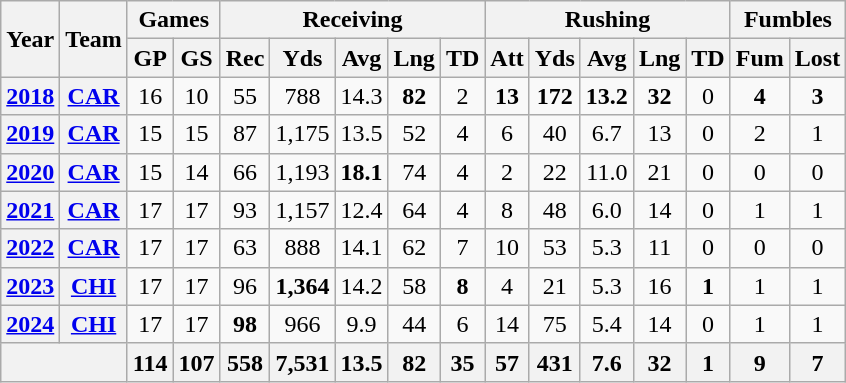<table class="wikitable" style="text-align:center;">
<tr>
<th rowspan="2">Year</th>
<th rowspan="2">Team</th>
<th colspan="2">Games</th>
<th colspan="5">Receiving</th>
<th colspan="5">Rushing</th>
<th colspan="2">Fumbles</th>
</tr>
<tr>
<th>GP</th>
<th>GS</th>
<th>Rec</th>
<th>Yds</th>
<th>Avg</th>
<th>Lng</th>
<th>TD</th>
<th>Att</th>
<th>Yds</th>
<th>Avg</th>
<th>Lng</th>
<th>TD</th>
<th>Fum</th>
<th>Lost</th>
</tr>
<tr>
<th><a href='#'>2018</a></th>
<th><a href='#'>CAR</a></th>
<td>16</td>
<td>10</td>
<td>55</td>
<td>788</td>
<td>14.3</td>
<td><strong>82</strong></td>
<td>2</td>
<td><strong> 13</strong></td>
<td><strong>172</strong></td>
<td><strong>13.2</strong></td>
<td><strong>32</strong></td>
<td>0</td>
<td><strong>4</strong></td>
<td><strong>3</strong></td>
</tr>
<tr>
<th><a href='#'>2019</a></th>
<th><a href='#'>CAR</a></th>
<td>15</td>
<td>15</td>
<td>87</td>
<td>1,175</td>
<td>13.5</td>
<td>52</td>
<td>4</td>
<td>6</td>
<td>40</td>
<td>6.7</td>
<td>13</td>
<td>0</td>
<td>2</td>
<td>1</td>
</tr>
<tr>
<th><a href='#'>2020</a></th>
<th><a href='#'>CAR</a></th>
<td>15</td>
<td>14</td>
<td>66</td>
<td>1,193</td>
<td><strong>18.1</strong></td>
<td>74</td>
<td>4</td>
<td>2</td>
<td>22</td>
<td>11.0</td>
<td>21</td>
<td>0</td>
<td>0</td>
<td>0</td>
</tr>
<tr>
<th><a href='#'>2021</a></th>
<th><a href='#'>CAR</a></th>
<td>17</td>
<td>17</td>
<td>93</td>
<td>1,157</td>
<td>12.4</td>
<td>64</td>
<td>4</td>
<td>8</td>
<td>48</td>
<td>6.0</td>
<td>14</td>
<td>0</td>
<td>1</td>
<td>1</td>
</tr>
<tr>
<th><a href='#'>2022</a></th>
<th><a href='#'>CAR</a></th>
<td>17</td>
<td>17</td>
<td>63</td>
<td>888</td>
<td>14.1</td>
<td>62</td>
<td>7</td>
<td>10</td>
<td>53</td>
<td>5.3</td>
<td>11</td>
<td>0</td>
<td>0</td>
<td>0</td>
</tr>
<tr>
<th><a href='#'>2023</a></th>
<th><a href='#'>CHI</a></th>
<td>17</td>
<td>17</td>
<td>96</td>
<td><strong>1,364</strong></td>
<td>14.2</td>
<td>58</td>
<td><strong>8</strong></td>
<td>4</td>
<td>21</td>
<td>5.3</td>
<td>16</td>
<td><strong>1</strong></td>
<td>1</td>
<td>1</td>
</tr>
<tr>
<th><a href='#'>2024</a></th>
<th><a href='#'>CHI</a></th>
<td>17</td>
<td>17</td>
<td><strong>98</strong></td>
<td>966</td>
<td>9.9</td>
<td>44</td>
<td>6</td>
<td>14</td>
<td>75</td>
<td>5.4</td>
<td>14</td>
<td>0</td>
<td>1</td>
<td>1</td>
</tr>
<tr>
<th colspan="2"></th>
<th>114</th>
<th>107</th>
<th>558</th>
<th>7,531</th>
<th>13.5</th>
<th>82</th>
<th>35</th>
<th>57</th>
<th>431</th>
<th>7.6</th>
<th>32</th>
<th>1</th>
<th>9</th>
<th>7</th>
</tr>
</table>
